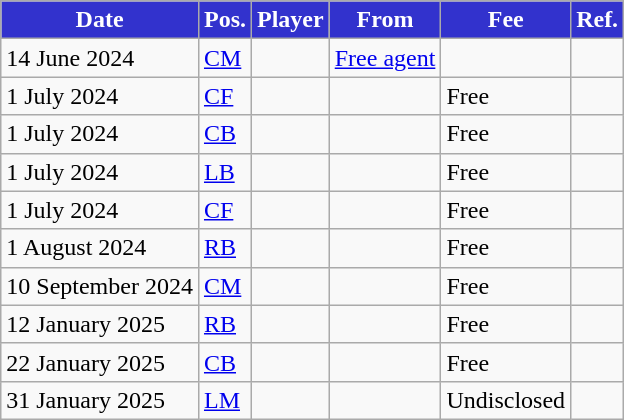<table class="wikitable plainrowheaders sortable">
<tr>
<th style="background:#3232CD;color:white">Date</th>
<th style="background:#3232CD;color:white">Pos.</th>
<th style="background:#3232CD;color:white">Player</th>
<th style="background:#3232CD;color:white">From</th>
<th style="background:#3232CD;color:white">Fee</th>
<th style="background:#3232CD;color:white">Ref.</th>
</tr>
<tr>
<td>14 June 2024</td>
<td><a href='#'>CM</a></td>
<td></td>
<td><a href='#'>Free agent</a></td>
<td></td>
<td></td>
</tr>
<tr>
<td>1 July 2024</td>
<td><a href='#'>CF</a></td>
<td></td>
<td></td>
<td>Free</td>
<td></td>
</tr>
<tr>
<td>1 July 2024</td>
<td><a href='#'>CB</a></td>
<td></td>
<td></td>
<td>Free</td>
<td></td>
</tr>
<tr>
<td>1 July 2024</td>
<td><a href='#'>LB</a></td>
<td></td>
<td></td>
<td>Free</td>
<td></td>
</tr>
<tr>
<td>1 July 2024</td>
<td><a href='#'>CF</a></td>
<td></td>
<td></td>
<td>Free</td>
<td></td>
</tr>
<tr>
<td>1 August 2024</td>
<td><a href='#'>RB</a></td>
<td></td>
<td></td>
<td>Free</td>
<td></td>
</tr>
<tr>
<td>10 September 2024</td>
<td><a href='#'>CM</a></td>
<td></td>
<td></td>
<td>Free</td>
<td></td>
</tr>
<tr>
<td>12 January 2025</td>
<td><a href='#'>RB</a></td>
<td></td>
<td></td>
<td>Free</td>
<td></td>
</tr>
<tr>
<td>22 January 2025</td>
<td><a href='#'>CB</a></td>
<td></td>
<td></td>
<td>Free</td>
<td></td>
</tr>
<tr>
<td>31 January 2025</td>
<td><a href='#'>LM</a></td>
<td></td>
<td></td>
<td>Undisclosed</td>
<td></td>
</tr>
</table>
